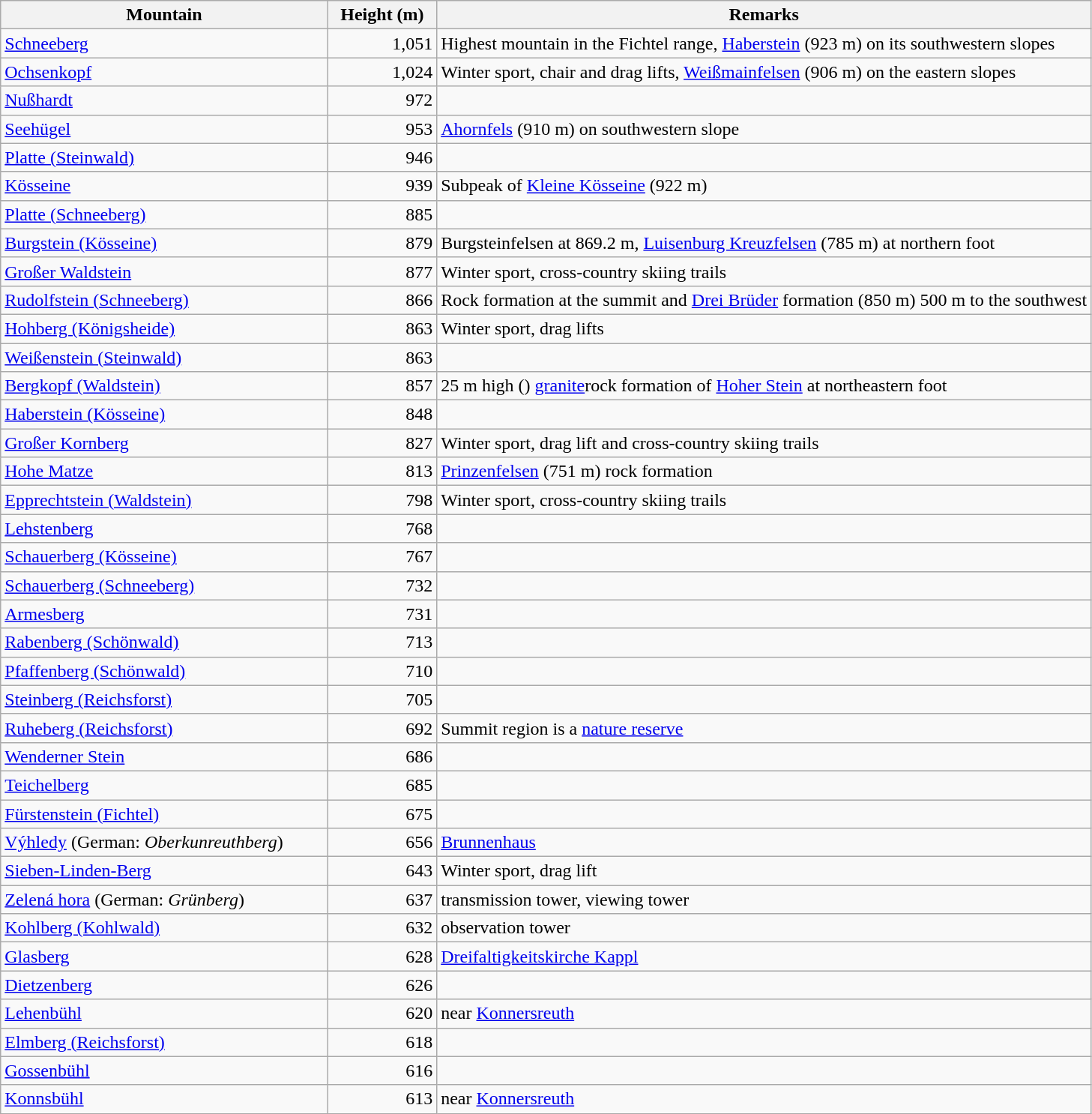<table class="wikitable sortable">
<tr>
<th style="width:30%">Mountain</th>
<th style="width:10%">Height (m)</th>
<th class="unsortable">Remarks</th>
</tr>
<tr>
<td><a href='#'>Schneeberg</a></td>
<td style="text-align:right;">1,051</td>
<td>Highest mountain in the Fichtel range, <a href='#'>Haberstein</a> (923 m) on its southwestern slopes</td>
</tr>
<tr>
<td><a href='#'>Ochsenkopf</a></td>
<td style="text-align:right;">1,024</td>
<td>Winter sport, chair and drag lifts, <a href='#'>Weißmainfelsen</a> (906 m) on the eastern slopes</td>
</tr>
<tr>
<td><a href='#'>Nußhardt</a></td>
<td style="text-align:right;">972</td>
<td></td>
</tr>
<tr>
<td><a href='#'>Seehügel</a></td>
<td style="text-align:right;">953</td>
<td><a href='#'>Ahornfels</a> (910 m) on southwestern slope</td>
</tr>
<tr>
<td><a href='#'>Platte (Steinwald)</a></td>
<td style="text-align:right;">946</td>
<td></td>
</tr>
<tr>
<td><a href='#'>Kösseine</a></td>
<td style="text-align:right;">939</td>
<td>Subpeak of <a href='#'>Kleine Kösseine</a> (922 m)</td>
</tr>
<tr>
<td><a href='#'>Platte (Schneeberg)</a></td>
<td style="text-align:right;">885</td>
<td></td>
</tr>
<tr>
<td><a href='#'>Burgstein (Kösseine)</a></td>
<td style="text-align:right;">879</td>
<td>Burgsteinfelsen at 869.2 m, <a href='#'>Luisenburg Kreuzfelsen</a> (785 m) at northern foot</td>
</tr>
<tr>
<td><a href='#'>Großer Waldstein</a></td>
<td style="text-align:right;">877</td>
<td>Winter sport, cross-country skiing trails</td>
</tr>
<tr>
<td><a href='#'>Rudolfstein (Schneeberg)</a></td>
<td style="text-align:right;">866</td>
<td>Rock formation at the summit and <a href='#'>Drei Brüder</a> formation (850 m) 500 m to the southwest</td>
</tr>
<tr>
<td><a href='#'>Hohberg (Königsheide)</a></td>
<td style="text-align:right;">863</td>
<td>Winter sport, drag lifts</td>
</tr>
<tr>
<td><a href='#'>Weißenstein (Steinwald)</a></td>
<td style="text-align:right;">863</td>
<td></td>
</tr>
<tr>
<td><a href='#'>Bergkopf (Waldstein)</a></td>
<td style="text-align:right;">857</td>
<td>25 m high () <a href='#'>granite</a>rock formation of <a href='#'>Hoher Stein</a> at northeastern foot</td>
</tr>
<tr>
<td><a href='#'>Haberstein (Kösseine)</a></td>
<td style="text-align:right;">848</td>
<td></td>
</tr>
<tr>
<td><a href='#'>Großer Kornberg</a></td>
<td style="text-align:right;">827</td>
<td>Winter sport, drag lift and cross-country skiing trails</td>
</tr>
<tr>
<td><a href='#'>Hohe Matze</a></td>
<td style="text-align:right;">813</td>
<td><a href='#'>Prinzenfelsen</a> (751 m) rock formation</td>
</tr>
<tr>
<td><a href='#'>Epprechtstein (Waldstein)</a></td>
<td style="text-align:right;">798</td>
<td>Winter sport, cross-country skiing trails</td>
</tr>
<tr>
<td><a href='#'>Lehstenberg</a></td>
<td style="text-align:right;">768</td>
<td></td>
</tr>
<tr>
<td><a href='#'>Schauerberg (Kösseine)</a></td>
<td style="text-align:right;">767</td>
<td></td>
</tr>
<tr>
<td><a href='#'>Schauerberg (Schneeberg)</a></td>
<td style="text-align:right;">732</td>
<td></td>
</tr>
<tr>
<td><a href='#'>Armesberg</a></td>
<td style="text-align:right;">731</td>
<td></td>
</tr>
<tr>
<td><a href='#'>Rabenberg (Schönwald)</a></td>
<td style="text-align:right;">713</td>
<td></td>
</tr>
<tr>
<td><a href='#'>Pfaffenberg (Schönwald)</a></td>
<td style="text-align:right;">710</td>
<td></td>
</tr>
<tr>
<td><a href='#'>Steinberg (Reichsforst)</a></td>
<td style="text-align:right;">705</td>
<td></td>
</tr>
<tr>
<td><a href='#'>Ruheberg (Reichsforst)</a></td>
<td style="text-align:right;">692</td>
<td>Summit region is a <a href='#'>nature reserve</a></td>
</tr>
<tr>
<td><a href='#'>Wenderner Stein</a></td>
<td style="text-align:right;">686</td>
<td></td>
</tr>
<tr>
<td><a href='#'>Teichelberg</a></td>
<td style="text-align:right;">685</td>
<td></td>
</tr>
<tr>
<td><a href='#'>Fürstenstein (Fichtel)</a></td>
<td style="text-align:right;">675</td>
<td></td>
</tr>
<tr>
<td><a href='#'>Výhledy</a> (German: <em>Oberkunreuthberg</em>)</td>
<td style="text-align:right;">656</td>
<td><a href='#'>Brunnenhaus</a></td>
</tr>
<tr>
<td><a href='#'>Sieben-Linden-Berg</a></td>
<td style="text-align:right;">643</td>
<td>Winter sport, drag lift</td>
</tr>
<tr>
<td><a href='#'>Zelená hora</a> (German: <em>Grünberg</em>)</td>
<td style="text-align:right;">637</td>
<td>transmission tower, viewing tower</td>
</tr>
<tr>
<td><a href='#'>Kohlberg (Kohlwald)</a></td>
<td style="text-align:right;">632</td>
<td>observation tower</td>
</tr>
<tr>
<td><a href='#'>Glasberg</a></td>
<td style="text-align:right;">628</td>
<td><a href='#'>Dreifaltigkeitskirche Kappl</a></td>
</tr>
<tr>
<td><a href='#'>Dietzenberg</a></td>
<td style="text-align:right;">626</td>
<td></td>
</tr>
<tr>
<td><a href='#'>Lehenbühl</a></td>
<td style="text-align:right;">620</td>
<td>near <a href='#'>Konnersreuth</a></td>
</tr>
<tr>
<td><a href='#'>Elmberg (Reichsforst)</a></td>
<td style="text-align:right;">618</td>
<td></td>
</tr>
<tr>
<td><a href='#'>Gossenbühl</a></td>
<td style="text-align:right;">616</td>
<td></td>
</tr>
<tr>
<td><a href='#'>Konnsbühl</a></td>
<td style="text-align:right;">613</td>
<td>near <a href='#'>Konnersreuth</a></td>
</tr>
</table>
